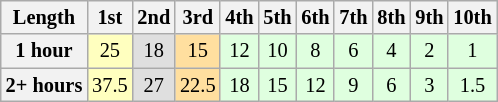<table class="wikitable" style="font-size:85%; text-align:center;">
<tr>
<th>Length</th>
<th>1st</th>
<th>2nd</th>
<th>3rd</th>
<th>4th</th>
<th>5th</th>
<th>6th</th>
<th>7th</th>
<th>8th</th>
<th>9th</th>
<th>10th</th>
</tr>
<tr>
<th>1 hour</th>
<td style="background:#ffffbf;">25</td>
<td style="background:#dfdfdf;">18</td>
<td style="background:#ffdf9f;">15</td>
<td style="background:#dfffdf;">12</td>
<td style="background:#dfffdf;">10</td>
<td style="background:#dfffdf;">8</td>
<td style="background:#dfffdf;">6</td>
<td style="background:#dfffdf;">4</td>
<td style="background:#dfffdf;">2</td>
<td style="background:#dfffdf;">1</td>
</tr>
<tr>
<th>2+ hours</th>
<td style="background:#ffffbf;">37.5</td>
<td style="background:#dfdfdf;">27</td>
<td style="background:#ffdf9f;">22.5</td>
<td style="background:#dfffdf;">18</td>
<td style="background:#dfffdf;">15</td>
<td style="background:#dfffdf;">12</td>
<td style="background:#dfffdf;">9</td>
<td style="background:#dfffdf;">6</td>
<td style="background:#dfffdf;">3</td>
<td style="background:#dfffdf;">1.5</td>
</tr>
</table>
